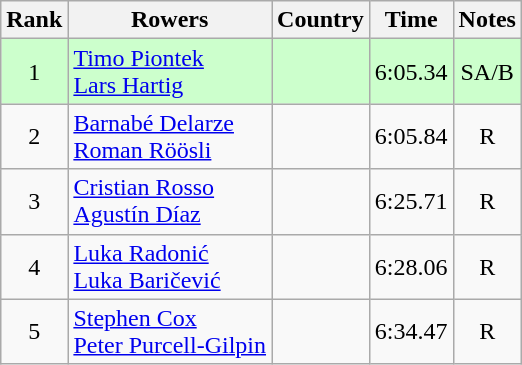<table class="wikitable" style="text-align:center">
<tr>
<th>Rank</th>
<th>Rowers</th>
<th>Country</th>
<th>Time</th>
<th>Notes</th>
</tr>
<tr bgcolor=ccffcc>
<td>1</td>
<td align="left"><a href='#'>Timo Piontek</a><br><a href='#'>Lars Hartig</a></td>
<td align="left"></td>
<td>6:05.34</td>
<td>SA/B</td>
</tr>
<tr>
<td>2</td>
<td align="left"><a href='#'>Barnabé Delarze</a><br><a href='#'>Roman Röösli</a></td>
<td align="left"></td>
<td>6:05.84</td>
<td>R</td>
</tr>
<tr>
<td>3</td>
<td align="left"><a href='#'>Cristian Rosso</a><br><a href='#'>Agustín Díaz</a></td>
<td align="left"></td>
<td>6:25.71</td>
<td>R</td>
</tr>
<tr>
<td>4</td>
<td align="left"><a href='#'>Luka Radonić</a><br><a href='#'>Luka Baričević</a></td>
<td align="left"></td>
<td>6:28.06</td>
<td>R</td>
</tr>
<tr>
<td>5</td>
<td align="left"><a href='#'>Stephen Cox</a><br><a href='#'>Peter Purcell-Gilpin</a></td>
<td align="left"></td>
<td>6:34.47</td>
<td>R</td>
</tr>
</table>
